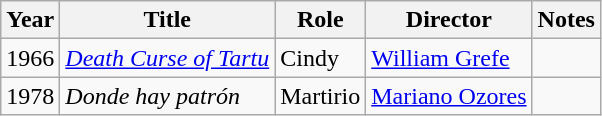<table class="wikitable sortable">
<tr>
<th>Year</th>
<th>Title</th>
<th>Role</th>
<th class="unsortable">Director</th>
<th class="unsortable">Notes</th>
</tr>
<tr>
<td>1966</td>
<td><em><a href='#'>Death Curse of Tartu</a></em></td>
<td>Cindy</td>
<td><a href='#'>William Grefe</a></td>
<td></td>
</tr>
<tr>
<td>1978</td>
<td><em>Donde hay patrón</em></td>
<td>Martirio</td>
<td><a href='#'>Mariano Ozores</a></td>
<td></td>
</tr>
</table>
